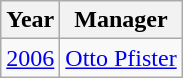<table class="wikitable">
<tr>
<th>Year</th>
<th>Manager</th>
</tr>
<tr>
<td align=center><a href='#'>2006</a></td>
<td> <a href='#'>Otto Pfister</a></td>
</tr>
</table>
